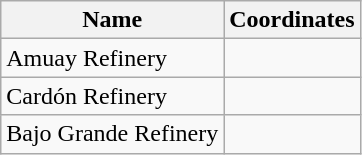<table class="wikitable sortable">
<tr>
<th>Name</th>
<th>Coordinates</th>
</tr>
<tr>
<td>Amuay Refinery</td>
<td></td>
</tr>
<tr>
<td>Cardón Refinery</td>
<td></td>
</tr>
<tr>
<td>Bajo Grande Refinery</td>
<td></td>
</tr>
</table>
